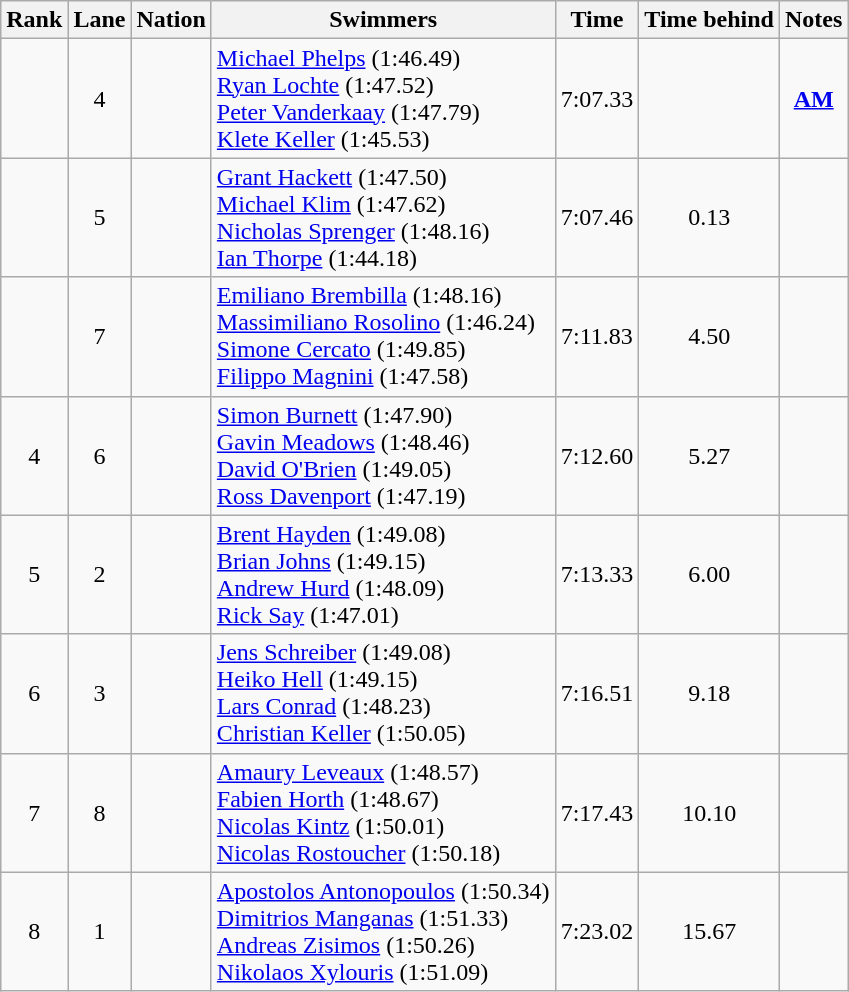<table class="wikitable sortable" style="text-align:center">
<tr>
<th>Rank</th>
<th>Lane</th>
<th>Nation</th>
<th>Swimmers</th>
<th>Time</th>
<th>Time behind</th>
<th>Notes</th>
</tr>
<tr>
<td></td>
<td>4</td>
<td align=left></td>
<td align=left><a href='#'>Michael Phelps</a> (1:46.49)<br><a href='#'>Ryan Lochte</a> (1:47.52)<br><a href='#'>Peter Vanderkaay</a> (1:47.79)<br><a href='#'>Klete Keller</a> (1:45.53)</td>
<td>7:07.33</td>
<td></td>
<td><strong><a href='#'>AM</a></strong></td>
</tr>
<tr>
<td></td>
<td>5</td>
<td align=left></td>
<td align=left><a href='#'>Grant Hackett</a> (1:47.50)<br><a href='#'>Michael Klim</a> (1:47.62)<br><a href='#'>Nicholas Sprenger</a> (1:48.16)<br><a href='#'>Ian Thorpe</a> (1:44.18)</td>
<td>7:07.46</td>
<td>0.13</td>
<td></td>
</tr>
<tr>
<td></td>
<td>7</td>
<td align=left></td>
<td align=left><a href='#'>Emiliano Brembilla</a> (1:48.16)<br><a href='#'>Massimiliano Rosolino</a> (1:46.24)<br><a href='#'>Simone Cercato</a> (1:49.85)<br><a href='#'>Filippo Magnini</a> (1:47.58)</td>
<td>7:11.83</td>
<td>4.50</td>
<td></td>
</tr>
<tr>
<td>4</td>
<td>6</td>
<td align=left></td>
<td align=left><a href='#'>Simon Burnett</a> (1:47.90)<br><a href='#'>Gavin Meadows</a> (1:48.46)<br><a href='#'>David O'Brien</a> (1:49.05)<br><a href='#'>Ross Davenport</a> (1:47.19)</td>
<td>7:12.60</td>
<td>5.27</td>
<td></td>
</tr>
<tr>
<td>5</td>
<td>2</td>
<td align=left></td>
<td align=left><a href='#'>Brent Hayden</a> (1:49.08)<br><a href='#'>Brian Johns</a> (1:49.15)<br><a href='#'>Andrew Hurd</a> (1:48.09)<br><a href='#'>Rick Say</a> (1:47.01)</td>
<td>7:13.33</td>
<td>6.00</td>
<td></td>
</tr>
<tr>
<td>6</td>
<td>3</td>
<td align=left></td>
<td align=left><a href='#'>Jens Schreiber</a> (1:49.08)<br><a href='#'>Heiko Hell</a> (1:49.15)<br><a href='#'>Lars Conrad</a> (1:48.23)<br><a href='#'>Christian Keller</a> (1:50.05)</td>
<td>7:16.51</td>
<td>9.18</td>
<td></td>
</tr>
<tr>
<td>7</td>
<td>8</td>
<td align=left></td>
<td align=left><a href='#'>Amaury Leveaux</a> (1:48.57)<br><a href='#'>Fabien Horth</a> (1:48.67)<br><a href='#'>Nicolas Kintz</a> (1:50.01)<br><a href='#'>Nicolas Rostoucher</a> (1:50.18)</td>
<td>7:17.43</td>
<td>10.10</td>
<td></td>
</tr>
<tr>
<td>8</td>
<td>1</td>
<td align=left></td>
<td align=left><a href='#'>Apostolos Antonopoulos</a> (1:50.34)<br><a href='#'>Dimitrios Manganas</a> (1:51.33)<br><a href='#'>Andreas Zisimos</a> (1:50.26)<br><a href='#'>Nikolaos Xylouris</a> (1:51.09)</td>
<td>7:23.02</td>
<td>15.67</td>
<td></td>
</tr>
</table>
